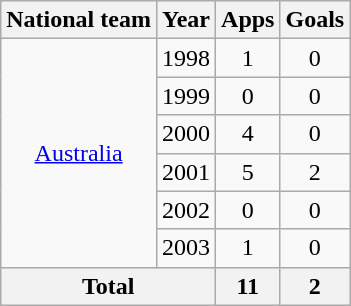<table class="wikitable" style="text-align:center">
<tr>
<th>National team</th>
<th>Year</th>
<th>Apps</th>
<th>Goals</th>
</tr>
<tr>
<td rowspan="6"><a href='#'>Australia</a></td>
<td>1998</td>
<td>1</td>
<td>0</td>
</tr>
<tr>
<td>1999</td>
<td>0</td>
<td>0</td>
</tr>
<tr>
<td>2000</td>
<td>4</td>
<td>0</td>
</tr>
<tr>
<td>2001</td>
<td>5</td>
<td>2</td>
</tr>
<tr>
<td>2002</td>
<td>0</td>
<td>0</td>
</tr>
<tr>
<td>2003</td>
<td>1</td>
<td>0</td>
</tr>
<tr>
<th colspan="2">Total</th>
<th>11</th>
<th>2</th>
</tr>
</table>
